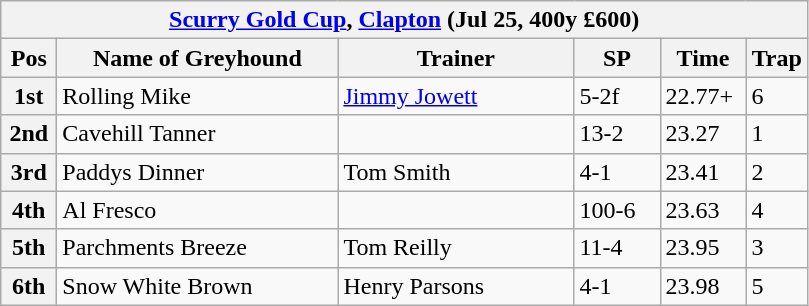<table class="wikitable">
<tr>
<th colspan="6"><a href='#'>Scurry Gold Cup</a>, <a href='#'>Clapton</a> (Jul 25, 400y £600)</th>
</tr>
<tr>
<th width=30>Pos</th>
<th width=180>Name of Greyhound</th>
<th width=150>Trainer</th>
<th width=50>SP</th>
<th width=50>Time</th>
<th width=30>Trap</th>
</tr>
<tr>
<th>1st</th>
<td>Rolling Mike</td>
<td><a href='#'>Jimmy Jowett</a></td>
<td>5-2f</td>
<td>22.77+</td>
<td>6</td>
</tr>
<tr>
<th>2nd</th>
<td>Cavehill Tanner</td>
<td></td>
<td>13-2</td>
<td>23.27</td>
<td>1</td>
</tr>
<tr>
<th>3rd</th>
<td>Paddys Dinner</td>
<td>Tom Smith</td>
<td>4-1</td>
<td>23.41</td>
<td>2</td>
</tr>
<tr>
<th>4th</th>
<td>Al Fresco</td>
<td></td>
<td>100-6</td>
<td>23.63</td>
<td>4</td>
</tr>
<tr>
<th>5th</th>
<td>Parchments Breeze</td>
<td>Tom Reilly</td>
<td>11-4</td>
<td>23.95</td>
<td>3</td>
</tr>
<tr>
<th>6th</th>
<td>Snow White Brown</td>
<td>Henry Parsons</td>
<td>4-1</td>
<td>23.98</td>
<td>5</td>
</tr>
</table>
